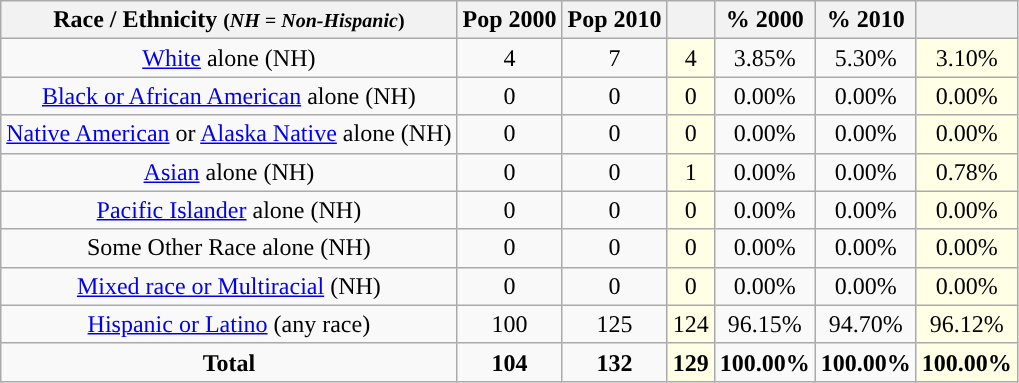<table class="wikitable" style="text-align:center;">
<tr>
<th>Race / Ethnicity <small>(<em>NH = Non-Hispanic</em>)</small></th>
<th>Pop 2000</th>
<th>Pop 2010</th>
<th></th>
<th>% 2000</th>
<th>% 2010</th>
<th></th>
</tr>
<tr>
<td><a href='#'>White</a> alone (NH)</td>
<td>4</td>
<td>7</td>
<td style='background: #ffffe6;'>4</td>
<td>3.85%</td>
<td>5.30%</td>
<td style='background: #ffffe6;'>3.10%</td>
</tr>
<tr>
<td><a href='#'>Black or African American</a> alone (NH)</td>
<td>0</td>
<td>0</td>
<td style='background: #ffffe6;'>0</td>
<td>0.00%</td>
<td>0.00%</td>
<td style='background: #ffffe6;'>0.00%</td>
</tr>
<tr>
<td><a href='#'>Native American</a> or <a href='#'>Alaska Native</a> alone (NH)</td>
<td>0</td>
<td>0</td>
<td style='background: #ffffe6;'>0</td>
<td>0.00%</td>
<td>0.00%</td>
<td style='background: #ffffe6;'>0.00%</td>
</tr>
<tr>
<td><a href='#'>Asian</a> alone (NH)</td>
<td>0</td>
<td>0</td>
<td style='background: #ffffe6;'>1</td>
<td>0.00%</td>
<td>0.00%</td>
<td style='background: #ffffe6;'>0.78%</td>
</tr>
<tr>
<td><a href='#'>Pacific Islander</a> alone (NH)</td>
<td>0</td>
<td>0</td>
<td style='background: #ffffe6;'>0</td>
<td>0.00%</td>
<td>0.00%</td>
<td style='background: #ffffe6;'>0.00%</td>
</tr>
<tr>
<td>Some Other Race alone (NH)</td>
<td>0</td>
<td>0</td>
<td style='background: #ffffe6;'>0</td>
<td>0.00%</td>
<td>0.00%</td>
<td style='background: #ffffe6;'>0.00%</td>
</tr>
<tr>
<td><a href='#'>Mixed race or Multiracial</a> (NH)</td>
<td>0</td>
<td>0</td>
<td style='background: #ffffe6;'>0</td>
<td>0.00%</td>
<td>0.00%</td>
<td style='background: #ffffe6;'>0.00%</td>
</tr>
<tr>
<td><a href='#'>Hispanic or Latino</a> (any race)</td>
<td>100</td>
<td>125</td>
<td style='background: #ffffe6;'>124</td>
<td>96.15%</td>
<td>94.70%</td>
<td style='background: #ffffe6;'>96.12%</td>
</tr>
<tr>
<td><strong>Total</strong></td>
<td><strong>104</strong></td>
<td><strong>132</strong></td>
<td style='background: #ffffe6;'><strong>129</strong></td>
<td><strong>100.00%</strong></td>
<td><strong>100.00%</strong></td>
<td style='background: #ffffe6;'><strong>100.00%</strong></td>
</tr>
</table>
